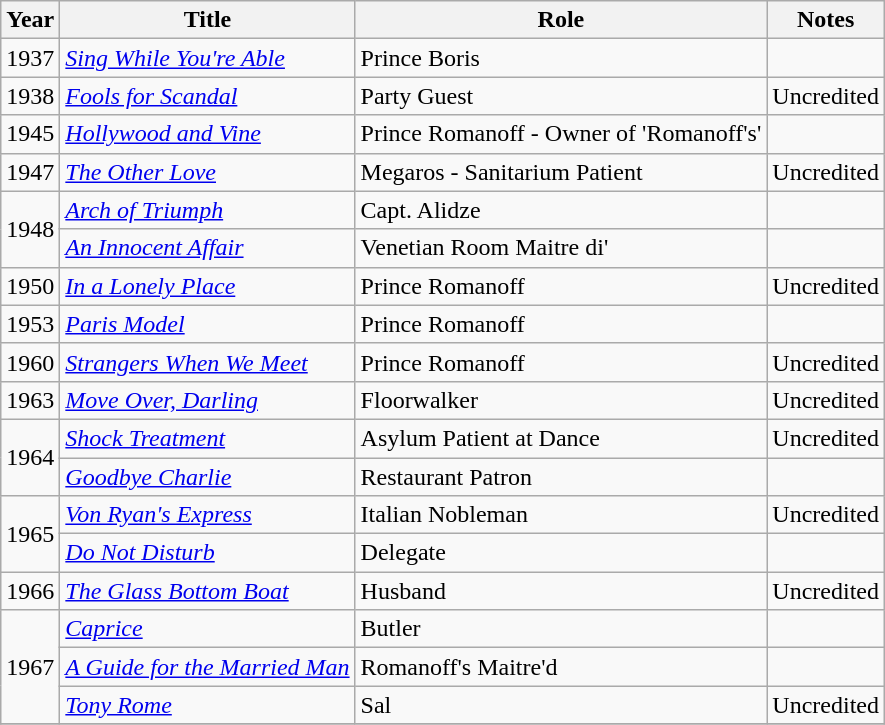<table class="wikitable">
<tr>
<th>Year</th>
<th>Title</th>
<th>Role</th>
<th>Notes</th>
</tr>
<tr>
<td>1937</td>
<td><em><a href='#'>Sing While You're Able</a></em></td>
<td>Prince Boris</td>
<td></td>
</tr>
<tr>
<td>1938</td>
<td><em><a href='#'>Fools for Scandal</a></em></td>
<td>Party Guest</td>
<td>Uncredited</td>
</tr>
<tr>
<td>1945</td>
<td><em><a href='#'>Hollywood and Vine</a></em></td>
<td>Prince Romanoff - Owner of 'Romanoff's'</td>
<td></td>
</tr>
<tr>
<td>1947</td>
<td><em><a href='#'>The Other Love</a></em></td>
<td>Megaros - Sanitarium Patient</td>
<td>Uncredited</td>
</tr>
<tr>
<td rowspan=2>1948</td>
<td><em><a href='#'>Arch of Triumph</a></em></td>
<td>Capt. Alidze</td>
<td></td>
</tr>
<tr>
<td><em><a href='#'>An Innocent Affair</a></em></td>
<td>Venetian Room Maitre di'</td>
<td></td>
</tr>
<tr>
<td>1950</td>
<td><em><a href='#'>In a Lonely Place</a></em></td>
<td>Prince Romanoff</td>
<td>Uncredited</td>
</tr>
<tr>
<td>1953</td>
<td><em><a href='#'>Paris Model</a></em></td>
<td>Prince Romanoff</td>
<td></td>
</tr>
<tr>
<td>1960</td>
<td><em><a href='#'>Strangers When We Meet</a></em></td>
<td>Prince Romanoff</td>
<td>Uncredited</td>
</tr>
<tr>
<td>1963</td>
<td><em><a href='#'>Move Over, Darling</a></em></td>
<td>Floorwalker</td>
<td>Uncredited</td>
</tr>
<tr>
<td rowspan=2>1964</td>
<td><em><a href='#'>Shock Treatment</a></em></td>
<td>Asylum Patient at Dance</td>
<td>Uncredited</td>
</tr>
<tr>
<td><em><a href='#'>Goodbye Charlie</a></em></td>
<td>Restaurant Patron</td>
<td></td>
</tr>
<tr>
<td rowspan=2>1965</td>
<td><em><a href='#'>Von Ryan's Express</a></em></td>
<td>Italian Nobleman</td>
<td>Uncredited</td>
</tr>
<tr>
<td><em><a href='#'>Do Not Disturb</a></em></td>
<td>Delegate</td>
<td></td>
</tr>
<tr>
<td>1966</td>
<td><em><a href='#'>The Glass Bottom Boat</a></em></td>
<td>Husband</td>
<td>Uncredited</td>
</tr>
<tr>
<td rowspan=3>1967</td>
<td><em><a href='#'>Caprice</a></em></td>
<td>Butler</td>
<td></td>
</tr>
<tr>
<td><em><a href='#'>A Guide for the Married Man</a></em></td>
<td>Romanoff's Maitre'd</td>
<td></td>
</tr>
<tr>
<td><em><a href='#'>Tony Rome</a></em></td>
<td>Sal</td>
<td>Uncredited</td>
</tr>
<tr>
</tr>
</table>
